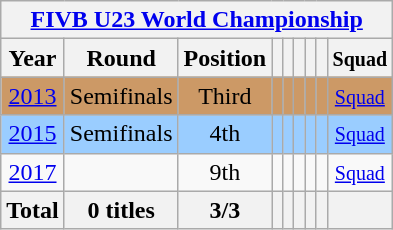<table class="wikitable" style="text-align: center;">
<tr>
<th colspan=9><a href='#'>FIVB U23 World Championship</a>  </th>
</tr>
<tr>
<th>Year</th>
<th>Round</th>
<th>Position</th>
<th></th>
<th></th>
<th></th>
<th></th>
<th></th>
<th><small>Squad</small></th>
</tr>
<tr bgcolor=cc9966>
<td> <a href='#'>2013</a></td>
<td>Semifinals</td>
<td>Third</td>
<td></td>
<td></td>
<td></td>
<td></td>
<td></td>
<td><small><a href='#'>Squad</a></small></td>
</tr>
<tr bgcolor=9acdff>
<td> <a href='#'>2015</a></td>
<td>Semifinals</td>
<td>4th</td>
<td></td>
<td></td>
<td></td>
<td></td>
<td></td>
<td><small><a href='#'>Squad</a></small></td>
</tr>
<tr>
<td> <a href='#'>2017</a></td>
<td></td>
<td>9th</td>
<td></td>
<td></td>
<td></td>
<td></td>
<td></td>
<td><small><a href='#'>Squad</a></small></td>
</tr>
<tr>
<th>Total</th>
<th>0 titles</th>
<th>3/3</th>
<th></th>
<th></th>
<th></th>
<th></th>
<th></th>
<th></th>
</tr>
</table>
